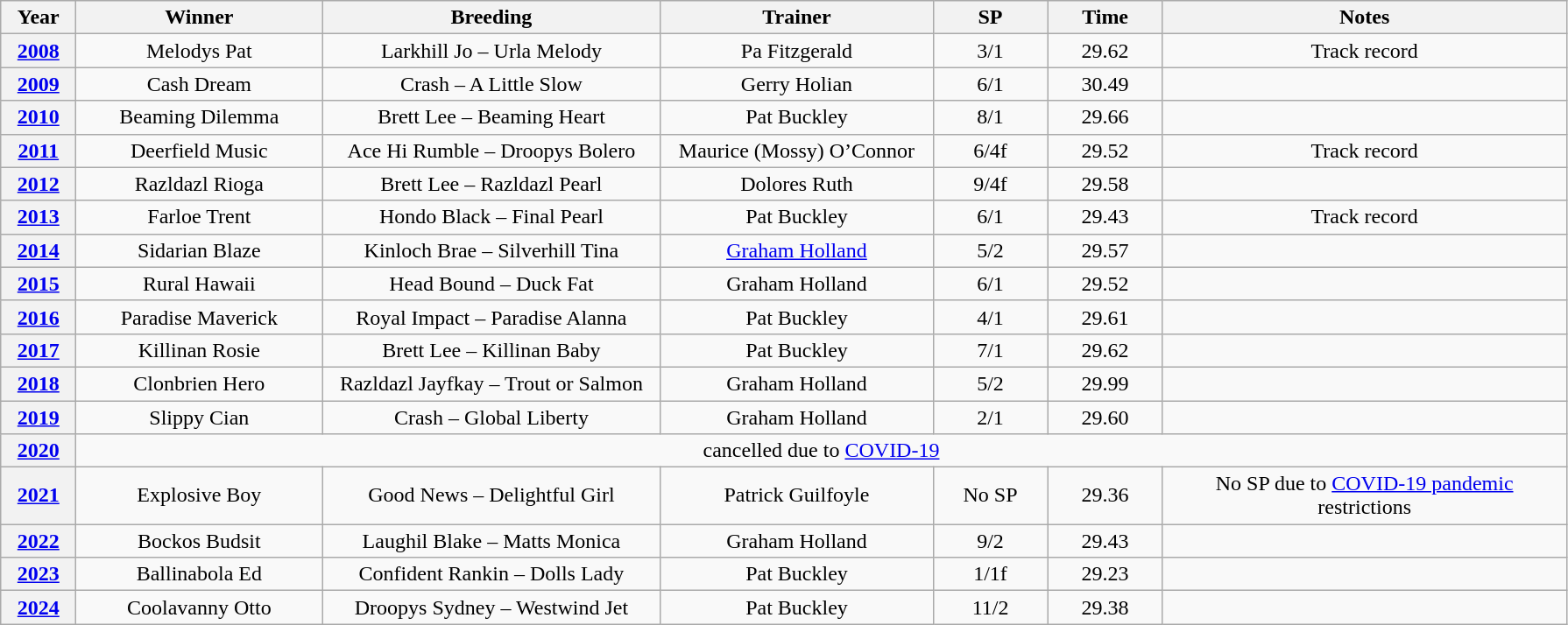<table class="wikitable" style="text-align:center">
<tr>
<th width=50>Year</th>
<th width=180>Winner</th>
<th width=250>Breeding</th>
<th width=200>Trainer</th>
<th width=80>SP</th>
<th width=80>Time</th>
<th width=300>Notes</th>
</tr>
<tr>
<th><a href='#'>2008</a></th>
<td>Melodys Pat </td>
<td>Larkhill Jo – Urla Melody</td>
<td>Pa Fitzgerald</td>
<td>3/1</td>
<td>29.62</td>
<td>Track record</td>
</tr>
<tr>
<th><a href='#'>2009</a></th>
<td>Cash Dream </td>
<td>Crash – A Little Slow</td>
<td>Gerry Holian</td>
<td>6/1</td>
<td>30.49</td>
<td></td>
</tr>
<tr>
<th><a href='#'>2010</a></th>
<td>Beaming Dilemma </td>
<td>Brett Lee – Beaming Heart</td>
<td>Pat Buckley</td>
<td>8/1</td>
<td>29.66</td>
<td></td>
</tr>
<tr>
<th><a href='#'>2011</a></th>
<td>Deerfield Music </td>
<td>Ace Hi Rumble – Droopys Bolero</td>
<td>Maurice (Mossy) O’Connor</td>
<td>6/4f</td>
<td>29.52</td>
<td>Track record</td>
</tr>
<tr>
<th><a href='#'>2012</a></th>
<td>Razldazl Rioga </td>
<td>Brett Lee – Razldazl Pearl</td>
<td>Dolores Ruth</td>
<td>9/4f</td>
<td>29.58</td>
<td></td>
</tr>
<tr>
<th><a href='#'>2013</a></th>
<td>Farloe Trent </td>
<td>Hondo Black – Final Pearl</td>
<td>Pat Buckley</td>
<td>6/1</td>
<td>29.43</td>
<td>Track record</td>
</tr>
<tr>
<th><a href='#'>2014</a></th>
<td>Sidarian Blaze </td>
<td>Kinloch Brae – Silverhill Tina</td>
<td><a href='#'>Graham Holland</a></td>
<td>5/2</td>
<td>29.57</td>
<td></td>
</tr>
<tr>
<th><a href='#'>2015</a></th>
<td>Rural Hawaii </td>
<td>Head Bound – Duck Fat</td>
<td>Graham Holland</td>
<td>6/1</td>
<td>29.52</td>
<td></td>
</tr>
<tr>
<th><a href='#'>2016</a></th>
<td>Paradise Maverick </td>
<td>Royal Impact – Paradise Alanna</td>
<td>Pat Buckley</td>
<td>4/1</td>
<td>29.61</td>
<td></td>
</tr>
<tr>
<th><a href='#'>2017</a></th>
<td>Killinan Rosie</td>
<td>Brett Lee – Killinan Baby</td>
<td>Pat Buckley</td>
<td>7/1</td>
<td>29.62</td>
<td></td>
</tr>
<tr>
<th><a href='#'>2018</a></th>
<td>Clonbrien Hero</td>
<td>Razldazl Jayfkay – Trout or Salmon</td>
<td>Graham Holland</td>
<td>5/2</td>
<td>29.99</td>
<td></td>
</tr>
<tr>
<th><a href='#'>2019</a></th>
<td>Slippy Cian</td>
<td>Crash – Global Liberty</td>
<td>Graham Holland</td>
<td>2/1</td>
<td>29.60</td>
<td></td>
</tr>
<tr>
<th><a href='#'>2020</a></th>
<td colspan=6>cancelled due to <a href='#'>COVID-19</a></td>
</tr>
<tr>
<th><a href='#'>2021</a></th>
<td>Explosive Boy</td>
<td>Good News – Delightful Girl</td>
<td>Patrick Guilfoyle</td>
<td>No SP</td>
<td>29.36</td>
<td>No SP due to <a href='#'>COVID-19 pandemic</a> restrictions</td>
</tr>
<tr>
<th><a href='#'>2022</a></th>
<td>Bockos Budsit</td>
<td>Laughil Blake – Matts Monica</td>
<td>Graham Holland</td>
<td>9/2</td>
<td>29.43</td>
<td></td>
</tr>
<tr>
<th><a href='#'>2023</a></th>
<td>Ballinabola Ed</td>
<td>Confident Rankin – Dolls Lady</td>
<td>Pat Buckley</td>
<td>1/1f</td>
<td>29.23</td>
<td></td>
</tr>
<tr>
<th><a href='#'>2024</a></th>
<td>Coolavanny Otto</td>
<td>Droopys Sydney – Westwind Jet</td>
<td>Pat Buckley</td>
<td>11/2</td>
<td>29.38</td>
<td></td>
</tr>
</table>
